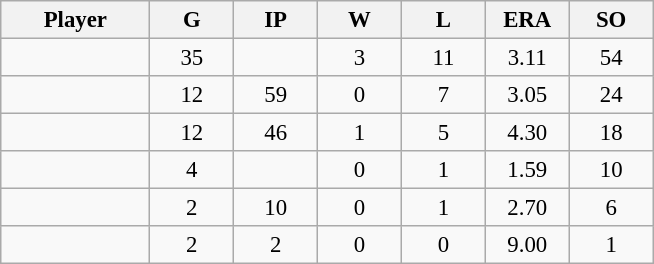<table class="wikitable sortable" style="text-align:center; font-size: 95%;">
<tr>
<th bgcolor="#DDDDFF" width="16%">Player</th>
<th bgcolor="#DDDDFF" width="9%">G</th>
<th bgcolor="#DDDDFF" width="9%">IP</th>
<th bgcolor="#DDDDFF" width="9%">W</th>
<th bgcolor="#DDDDFF" width="9%">L</th>
<th bgcolor="#DDDDFF" width="9%">ERA</th>
<th bgcolor="#DDDDFF" width="9%">SO</th>
</tr>
<tr>
<td></td>
<td>35</td>
<td></td>
<td>3</td>
<td>11</td>
<td>3.11</td>
<td>54</td>
</tr>
<tr>
<td></td>
<td>12</td>
<td>59</td>
<td>0</td>
<td>7</td>
<td>3.05</td>
<td>24</td>
</tr>
<tr>
<td></td>
<td>12</td>
<td>46</td>
<td>1</td>
<td>5</td>
<td>4.30</td>
<td>18</td>
</tr>
<tr>
<td></td>
<td>4</td>
<td></td>
<td>0</td>
<td>1</td>
<td>1.59</td>
<td>10</td>
</tr>
<tr>
<td></td>
<td>2</td>
<td>10</td>
<td>0</td>
<td>1</td>
<td>2.70</td>
<td>6</td>
</tr>
<tr>
<td></td>
<td>2</td>
<td>2</td>
<td>0</td>
<td>0</td>
<td>9.00</td>
<td>1</td>
</tr>
</table>
